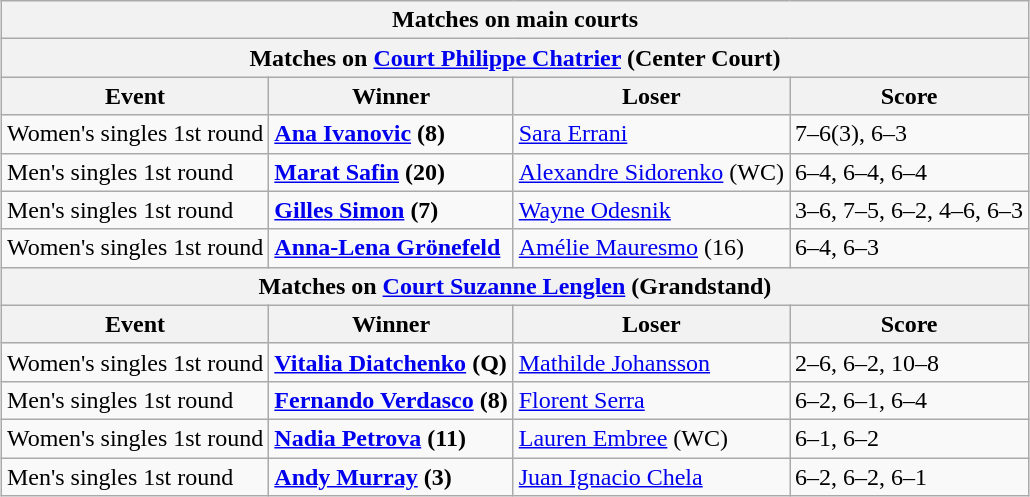<table class="wikitable collapsible uncollapsed" style="margin:auto;">
<tr>
<th colspan="4" style="white-space:nowrap;">Matches on main courts</th>
</tr>
<tr>
<th colspan="4"><strong>Matches on <a href='#'>Court Philippe Chatrier</a> (Center Court)</strong></th>
</tr>
<tr>
<th>Event</th>
<th>Winner</th>
<th>Loser</th>
<th>Score</th>
</tr>
<tr>
<td>Women's singles 1st round</td>
<td><strong> <a href='#'>Ana Ivanovic</a> (8)</strong></td>
<td> <a href='#'>Sara Errani</a></td>
<td>7–6(3), 6–3</td>
</tr>
<tr>
<td>Men's singles 1st round</td>
<td> <strong><a href='#'>Marat Safin</a> (20)</strong></td>
<td> <a href='#'>Alexandre Sidorenko</a> (WC)</td>
<td>6–4, 6–4, 6–4</td>
</tr>
<tr>
<td>Men's singles 1st round</td>
<td><strong> <a href='#'>Gilles Simon</a> (7)</strong></td>
<td> <a href='#'>Wayne Odesnik</a></td>
<td>3–6, 7–5, 6–2, 4–6, 6–3</td>
</tr>
<tr>
<td>Women's singles 1st round</td>
<td><strong> <a href='#'>Anna-Lena Grönefeld</a></strong></td>
<td> <a href='#'>Amélie Mauresmo</a> (16)</td>
<td>6–4, 6–3</td>
</tr>
<tr>
<th colspan="4"><strong>Matches on <a href='#'>Court Suzanne Lenglen</a> (Grandstand)</strong></th>
</tr>
<tr>
<th>Event</th>
<th>Winner</th>
<th>Loser</th>
<th>Score</th>
</tr>
<tr>
<td>Women's singles 1st round</td>
<td><strong> <a href='#'>Vitalia Diatchenko</a> (Q)</strong></td>
<td> <a href='#'>Mathilde Johansson</a></td>
<td>2–6, 6–2, 10–8</td>
</tr>
<tr>
<td>Men's singles 1st round</td>
<td><strong> <a href='#'>Fernando Verdasco</a> (8)</strong></td>
<td> <a href='#'>Florent Serra</a></td>
<td>6–2, 6–1, 6–4</td>
</tr>
<tr>
<td>Women's singles 1st round</td>
<td><strong> <a href='#'>Nadia Petrova</a> (11)</strong></td>
<td> <a href='#'>Lauren Embree</a> (WC)</td>
<td>6–1, 6–2</td>
</tr>
<tr>
<td>Men's singles 1st round</td>
<td><strong> <a href='#'>Andy Murray</a> (3)</strong></td>
<td> <a href='#'>Juan Ignacio Chela</a></td>
<td>6–2, 6–2, 6–1</td>
</tr>
</table>
